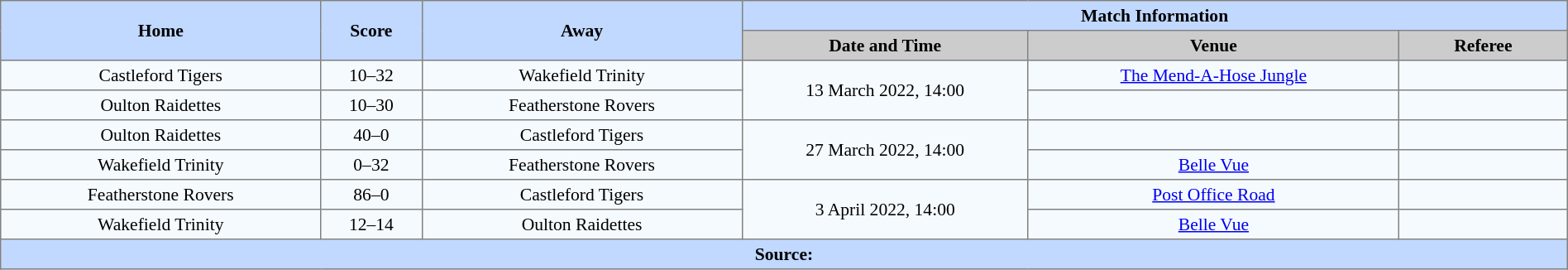<table border=1 style="border-collapse:collapse; font-size:90%; text-align:center;" cellpadding=3 cellspacing=0 width=100%>
<tr bgcolor=#C1D8FF>
<th scope="col" rowspan=2 width=19%>Home</th>
<th scope="col" rowspan=2 width=6%>Score</th>
<th scope="col" rowspan=2 width=19%>Away</th>
<th colspan=3>Match Information</th>
</tr>
<tr bgcolor=#CCCCCC>
<th scope="col" width=17%>Date and Time</th>
<th scope="col" width=22%>Venue</th>
<th scope="col" width=10%>Referee</th>
</tr>
<tr bgcolor=#F5FAFF>
<td>Castleford Tigers</td>
<td>10–32</td>
<td>Wakefield Trinity</td>
<td Rowspan=2>13 March 2022, 14:00</td>
<td><a href='#'>The Mend-A-Hose Jungle</a></td>
<td></td>
</tr>
<tr bgcolor=#F5FAFF>
<td>Oulton Raidettes</td>
<td>10–30</td>
<td>Featherstone Rovers</td>
<td></td>
<td></td>
</tr>
<tr bgcolor=#F5FAFF>
<td>Oulton Raidettes</td>
<td>40–0</td>
<td>Castleford Tigers</td>
<td rowspan=2>27 March 2022, 14:00</td>
<td></td>
<td></td>
</tr>
<tr bgcolor=#F5FAFF>
<td>Wakefield Trinity</td>
<td>0–32</td>
<td>Featherstone Rovers</td>
<td><a href='#'>Belle Vue</a></td>
<td></td>
</tr>
<tr bgcolor=#F5FAFF>
<td>Featherstone Rovers</td>
<td>86–0</td>
<td>Castleford Tigers</td>
<td rowspan=2>3 April 2022, 14:00</td>
<td><a href='#'>Post Office Road</a></td>
<td></td>
</tr>
<tr bgcolor=#F5FAFF>
<td>Wakefield Trinity</td>
<td>12–14</td>
<td>Oulton Raidettes</td>
<td><a href='#'>Belle Vue</a></td>
<td></td>
</tr>
<tr style="background:#c1d8ff;">
<th colspan=6>Source:</th>
</tr>
</table>
